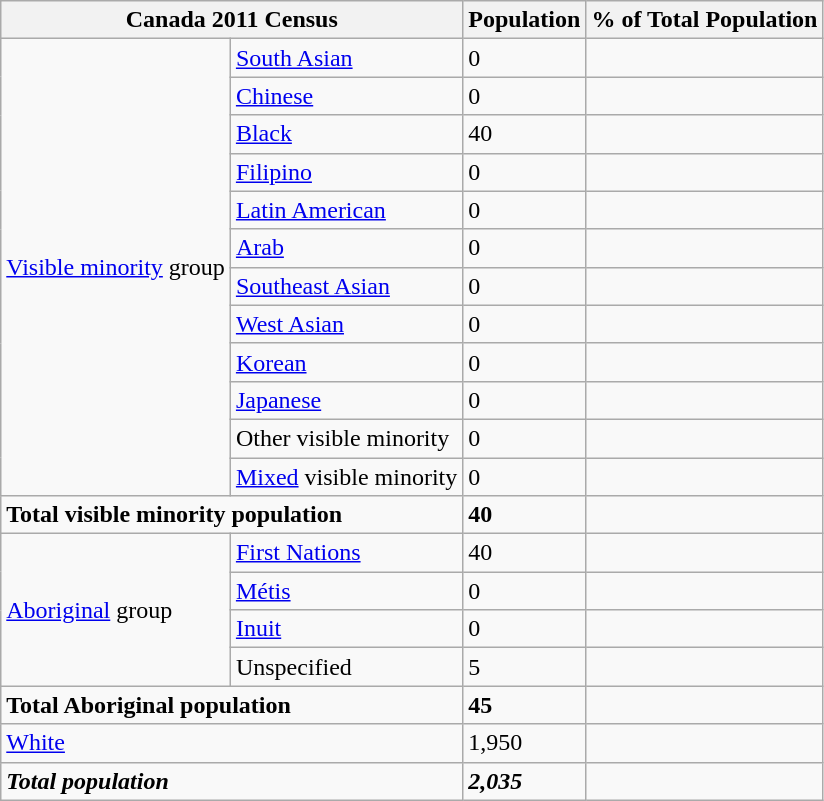<table class="wikitable">
<tr>
<th colspan="2">Canada 2011 Census</th>
<th>Population</th>
<th>% of Total Population</th>
</tr>
<tr>
<td rowspan="12"><a href='#'>Visible minority</a> group</td>
<td><a href='#'>South Asian</a></td>
<td>0</td>
<td></td>
</tr>
<tr>
<td><a href='#'>Chinese</a></td>
<td>0</td>
<td></td>
</tr>
<tr>
<td><a href='#'>Black</a></td>
<td>40</td>
<td></td>
</tr>
<tr>
<td><a href='#'>Filipino</a></td>
<td>0</td>
<td></td>
</tr>
<tr>
<td><a href='#'>Latin American</a></td>
<td>0</td>
<td></td>
</tr>
<tr>
<td><a href='#'>Arab</a></td>
<td>0</td>
<td></td>
</tr>
<tr>
<td><a href='#'>Southeast Asian</a></td>
<td>0</td>
<td></td>
</tr>
<tr>
<td><a href='#'>West Asian</a></td>
<td>0</td>
<td></td>
</tr>
<tr>
<td><a href='#'>Korean</a></td>
<td>0</td>
<td></td>
</tr>
<tr>
<td><a href='#'>Japanese</a></td>
<td>0</td>
<td></td>
</tr>
<tr>
<td>Other visible minority</td>
<td>0</td>
<td></td>
</tr>
<tr>
<td><a href='#'>Mixed</a> visible minority</td>
<td>0</td>
<td></td>
</tr>
<tr>
<td colspan="2"><strong>Total visible minority population</strong></td>
<td><strong>40</strong></td>
<td><strong></strong></td>
</tr>
<tr>
<td rowspan="4"><a href='#'>Aboriginal</a> group</td>
<td><a href='#'>First Nations</a></td>
<td>40</td>
<td></td>
</tr>
<tr>
<td><a href='#'>Métis</a></td>
<td>0</td>
<td></td>
</tr>
<tr>
<td><a href='#'>Inuit</a></td>
<td>0</td>
<td></td>
</tr>
<tr>
<td>Unspecified</td>
<td>5</td>
<td></td>
</tr>
<tr>
<td colspan="2"><strong>Total Aboriginal population</strong></td>
<td><strong>45</strong></td>
<td><strong></strong></td>
</tr>
<tr>
<td colspan="2"><a href='#'>White</a></td>
<td>1,950</td>
<td></td>
</tr>
<tr>
<td colspan="2"><strong><em>Total population</em></strong></td>
<td><strong><em>2,035</em></strong></td>
<td><strong><em></em></strong></td>
</tr>
</table>
